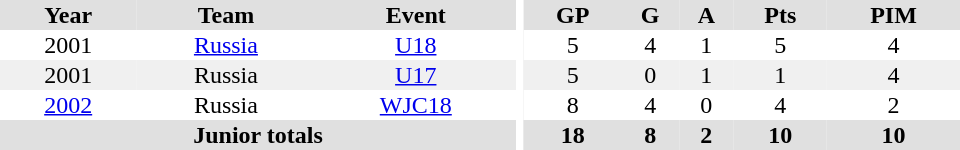<table border="0" cellpadding="1" cellspacing="0" ID="Table3" style="text-align:center; width:40em">
<tr ALIGN="center" bgcolor="#e0e0e0">
<th>Year</th>
<th>Team</th>
<th>Event</th>
<th rowspan="99" bgcolor="#ffffff"></th>
<th>GP</th>
<th>G</th>
<th>A</th>
<th>Pts</th>
<th>PIM</th>
</tr>
<tr>
<td>2001</td>
<td><a href='#'>Russia</a></td>
<td><a href='#'>U18</a></td>
<td>5</td>
<td>4</td>
<td>1</td>
<td>5</td>
<td>4</td>
</tr>
<tr bgcolor="#f0f0f0">
<td>2001</td>
<td>Russia</td>
<td><a href='#'>U17</a></td>
<td>5</td>
<td>0</td>
<td>1</td>
<td>1</td>
<td>4</td>
</tr>
<tr>
<td><a href='#'>2002</a></td>
<td>Russia</td>
<td><a href='#'>WJC18</a></td>
<td>8</td>
<td>4</td>
<td>0</td>
<td>4</td>
<td>2</td>
</tr>
<tr bgcolor="#e0e0e0">
<th colspan="3">Junior totals</th>
<th>18</th>
<th>8</th>
<th>2</th>
<th>10</th>
<th>10</th>
</tr>
</table>
